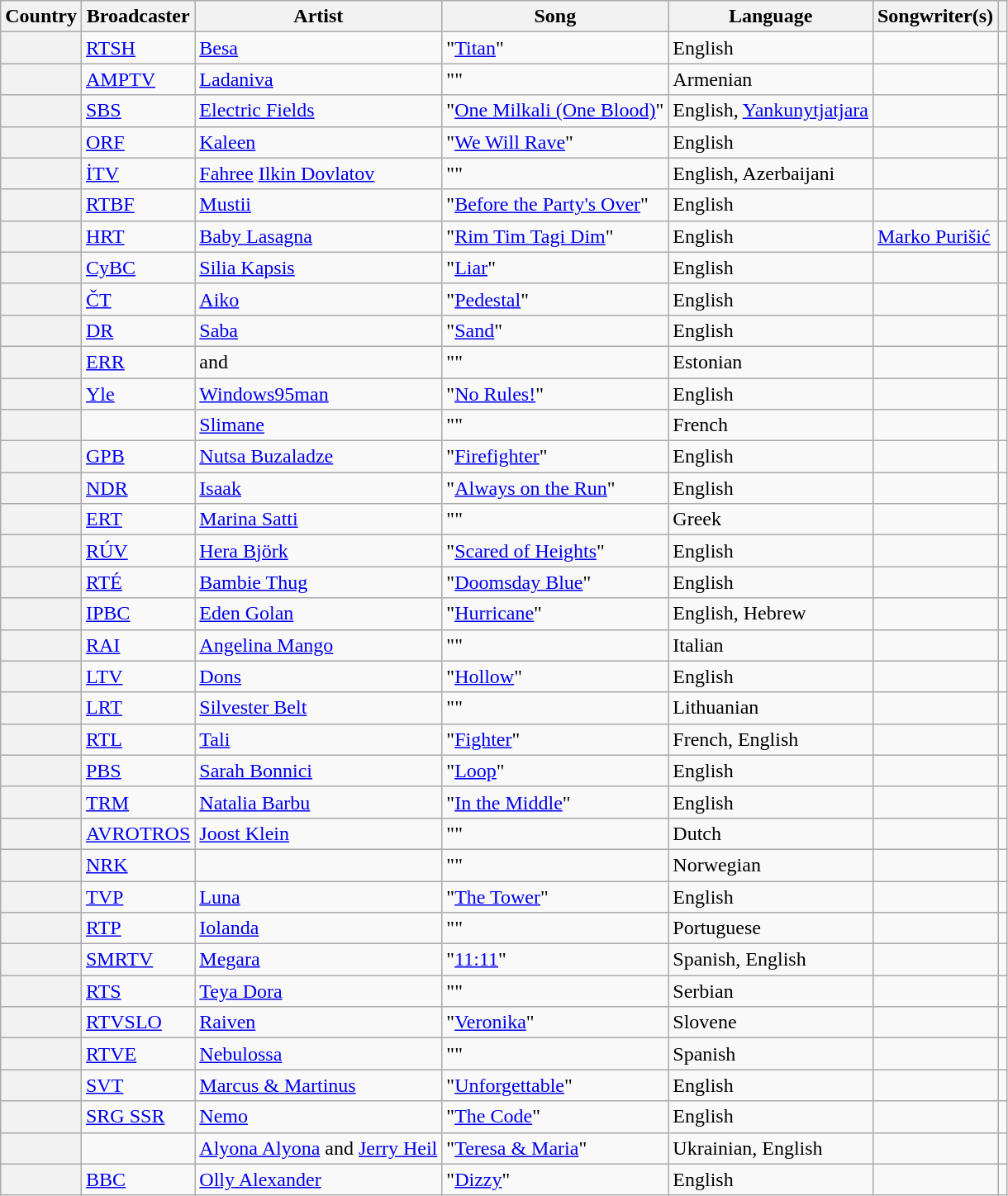<table class="wikitable plainrowheaders sticky-header">
<tr>
<th scope="col">Country</th>
<th scope="col">Broadcaster</th>
<th scope="col">Artist</th>
<th scope="col">Song</th>
<th scope="col">Language</th>
<th scope="col">Songwriter(s)</th>
<th scope="col"></th>
</tr>
<tr>
<th scope="row"></th>
<td><a href='#'>RTSH</a></td>
<td><a href='#'>Besa</a></td>
<td>"<a href='#'>Titan</a>"</td>
<td>English</td>
<td></td>
<td style="text-align:center"></td>
</tr>
<tr>
<th scope="row"></th>
<td><a href='#'>AMPTV</a></td>
<td><a href='#'>Ladaniva</a></td>
<td>"" </td>
<td>Armenian</td>
<td></td>
<td style="text-align:center"></td>
</tr>
<tr>
<th scope="row"></th>
<td><a href='#'>SBS</a></td>
<td><a href='#'>Electric Fields</a></td>
<td>"<a href='#'>One <span>Milkali</span> (One Blood)</a>"</td>
<td>English, <a href='#'>Yankunytjatjara</a></td>
<td></td>
<td style="text-align:center"></td>
</tr>
<tr>
<th scope="row"></th>
<td><a href='#'>ORF</a></td>
<td><a href='#'>Kaleen</a></td>
<td>"<a href='#'>We Will Rave</a>"</td>
<td>English</td>
<td></td>
<td style="text-align:center"></td>
</tr>
<tr>
<th scope="row"></th>
<td><a href='#'>İTV</a></td>
<td><a href='#'>Fahree</a>  <a href='#'>Ilkin Dovlatov</a></td>
<td>""</td>
<td>English, Azerbaijani</td>
<td></td>
<td style="text-align:center"></td>
</tr>
<tr>
<th scope="row"></th>
<td><a href='#'>RTBF</a></td>
<td><a href='#'>Mustii</a></td>
<td>"<a href='#'>Before the Party's Over</a>"</td>
<td>English</td>
<td></td>
<td style="text-align:center"></td>
</tr>
<tr>
<th scope="row"></th>
<td><a href='#'>HRT</a></td>
<td><a href='#'>Baby Lasagna</a></td>
<td>"<a href='#'>Rim Tim Tagi Dim</a>"</td>
<td>English</td>
<td><a href='#'>Marko Purišić</a></td>
<td style="text-align:center"></td>
</tr>
<tr>
<th scope="row"></th>
<td><a href='#'>CyBC</a></td>
<td><a href='#'>Silia Kapsis</a></td>
<td>"<a href='#'>Liar</a>"</td>
<td>English</td>
<td></td>
<td style="text-align:center"></td>
</tr>
<tr>
<th scope="row"></th>
<td><a href='#'>ČT</a></td>
<td><a href='#'>Aiko</a></td>
<td>"<a href='#'>Pedestal</a>"</td>
<td>English</td>
<td></td>
<td style="text-align:center"></td>
</tr>
<tr>
<th scope="row"></th>
<td><a href='#'>DR</a></td>
<td><a href='#'>Saba</a></td>
<td>"<a href='#'>Sand</a>"</td>
<td>English</td>
<td></td>
<td style="text-align:center"></td>
</tr>
<tr>
<th scope="row"></th>
<td><a href='#'>ERR</a></td>
<td> and </td>
<td>""</td>
<td>Estonian</td>
<td></td>
<td style="text-align:center"></td>
</tr>
<tr>
<th scope="row"></th>
<td><a href='#'>Yle</a></td>
<td><a href='#'>Windows95man</a></td>
<td>"<a href='#'>No Rules!</a>"</td>
<td>English</td>
<td></td>
<td style="text-align:center"></td>
</tr>
<tr>
<th scope="row"></th>
<td></td>
<td><a href='#'>Slimane</a></td>
<td>""</td>
<td>French</td>
<td></td>
<td style="text-align:center"></td>
</tr>
<tr>
<th scope="row"></th>
<td><a href='#'>GPB</a></td>
<td><a href='#'>Nutsa Buzaladze</a></td>
<td>"<a href='#'>Firefighter</a>"</td>
<td>English</td>
<td></td>
<td style="text-align:center"></td>
</tr>
<tr>
<th scope="row"></th>
<td><a href='#'>NDR</a></td>
<td><a href='#'>Isaak</a></td>
<td>"<a href='#'>Always on the Run</a>"</td>
<td>English</td>
<td></td>
<td style="text-align:center"></td>
</tr>
<tr>
<th scope="row"></th>
<td><a href='#'>ERT</a></td>
<td><a href='#'>Marina Satti</a></td>
<td>"" </td>
<td>Greek</td>
<td></td>
<td style="text-align:center"></td>
</tr>
<tr>
<th scope="row"></th>
<td><a href='#'>RÚV</a></td>
<td><a href='#'>Hera Björk</a></td>
<td>"<a href='#'>Scared of Heights</a>"</td>
<td>English</td>
<td></td>
<td style="text-align:center"></td>
</tr>
<tr>
<th scope="row"></th>
<td><a href='#'>RTÉ</a></td>
<td><a href='#'>Bambie Thug</a></td>
<td>"<a href='#'>Doomsday Blue</a>"</td>
<td>English</td>
<td></td>
<td style="text-align:center"></td>
</tr>
<tr>
<th scope="row"></th>
<td><a href='#'>IPBC</a></td>
<td><a href='#'>Eden Golan</a></td>
<td>"<a href='#'>Hurricane</a>"</td>
<td>English, Hebrew</td>
<td></td>
<td style="text-align:center"></td>
</tr>
<tr>
<th scope="row"></th>
<td><a href='#'>RAI</a></td>
<td><a href='#'>Angelina Mango</a></td>
<td>""</td>
<td>Italian</td>
<td></td>
<td style="text-align:center"></td>
</tr>
<tr>
<th scope="row"></th>
<td><a href='#'>LTV</a></td>
<td><a href='#'>Dons</a></td>
<td>"<a href='#'>Hollow</a>"</td>
<td>English</td>
<td></td>
<td style="text-align:center"></td>
</tr>
<tr>
<th scope="row"></th>
<td><a href='#'>LRT</a></td>
<td><a href='#'>Silvester Belt</a></td>
<td>""</td>
<td>Lithuanian</td>
<td></td>
<td style="text-align:center"></td>
</tr>
<tr>
<th scope="row"></th>
<td><a href='#'>RTL</a></td>
<td><a href='#'>Tali</a></td>
<td>"<a href='#'>Fighter</a>"</td>
<td>French, English</td>
<td></td>
<td style="text-align:center"></td>
</tr>
<tr>
<th scope="row"></th>
<td><a href='#'>PBS</a></td>
<td><a href='#'>Sarah Bonnici</a></td>
<td>"<a href='#'>Loop</a>"</td>
<td>English</td>
<td></td>
<td style="text-align:center"></td>
</tr>
<tr>
<th scope="row"></th>
<td><a href='#'>TRM</a></td>
<td><a href='#'>Natalia Barbu</a></td>
<td>"<a href='#'>In the Middle</a>"</td>
<td>English</td>
<td></td>
<td style="text-align:center"></td>
</tr>
<tr>
<th scope="row"></th>
<td><a href='#'>AVROTROS</a></td>
<td><a href='#'>Joost Klein</a></td>
<td>""</td>
<td>Dutch</td>
<td></td>
<td style="text-align:center"></td>
</tr>
<tr>
<th scope="row"></th>
<td><a href='#'>NRK</a></td>
<td></td>
<td>""</td>
<td>Norwegian</td>
<td></td>
<td style="text-align:center"></td>
</tr>
<tr>
<th scope="row"></th>
<td><a href='#'>TVP</a></td>
<td><a href='#'>Luna</a></td>
<td>"<a href='#'>The Tower</a>"</td>
<td>English</td>
<td></td>
<td style="text-align:center"></td>
</tr>
<tr>
<th scope="row"></th>
<td><a href='#'>RTP</a></td>
<td><a href='#'>Iolanda</a></td>
<td>""</td>
<td>Portuguese</td>
<td></td>
<td style="text-align:center"></td>
</tr>
<tr>
<th scope="row"></th>
<td><a href='#'>SMRTV</a></td>
<td><a href='#'>Megara</a></td>
<td>"<a href='#'>11:11</a>"</td>
<td>Spanish, English</td>
<td></td>
<td style="text-align:center"></td>
</tr>
<tr>
<th scope="row"></th>
<td><a href='#'>RTS</a></td>
<td><a href='#'>Teya Dora</a></td>
<td>"" </td>
<td>Serbian</td>
<td></td>
<td style="text-align:center"></td>
</tr>
<tr>
<th scope="row"></th>
<td><a href='#'>RTVSLO</a></td>
<td><a href='#'>Raiven</a></td>
<td>"<a href='#'>Veronika</a>"</td>
<td>Slovene</td>
<td></td>
<td style="text-align:center"></td>
</tr>
<tr>
<th scope="row"></th>
<td><a href='#'>RTVE</a></td>
<td><a href='#'>Nebulossa</a></td>
<td>""</td>
<td>Spanish</td>
<td></td>
<td style="text-align:center"></td>
</tr>
<tr>
<th scope="row"></th>
<td><a href='#'>SVT</a></td>
<td><a href='#'>Marcus & Martinus</a></td>
<td>"<a href='#'>Unforgettable</a>"</td>
<td>English</td>
<td></td>
<td style="text-align:center"></td>
</tr>
<tr>
<th scope="row"></th>
<td><a href='#'>SRG SSR</a></td>
<td><a href='#'>Nemo</a></td>
<td>"<a href='#'>The Code</a>"</td>
<td>English</td>
<td></td>
<td style="text-align:center"></td>
</tr>
<tr>
<th scope="row"></th>
<td></td>
<td><a href='#'>Alyona Alyona</a> and <a href='#'>Jerry Heil</a></td>
<td>"<a href='#'>Teresa & Maria</a>"</td>
<td>Ukrainian, English</td>
<td></td>
<td style="text-align:center"></td>
</tr>
<tr>
<th scope="row"></th>
<td><a href='#'>BBC</a></td>
<td><a href='#'>Olly Alexander</a></td>
<td>"<a href='#'>Dizzy</a>"</td>
<td>English</td>
<td></td>
<td style="text-align:center"></td>
</tr>
</table>
